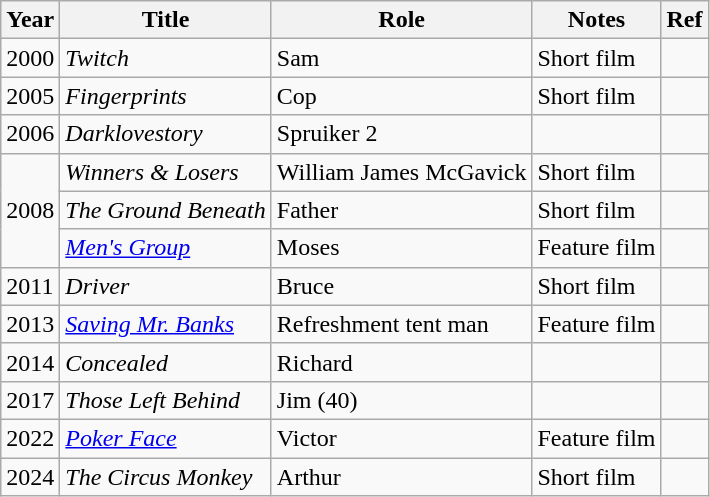<table class="wikitable sortable">
<tr>
<th>Year</th>
<th>Title</th>
<th>Role</th>
<th class="unsortable">Notes</th>
<th>Ref</th>
</tr>
<tr>
<td>2000</td>
<td><em>Twitch</em></td>
<td>Sam</td>
<td>Short film</td>
<td></td>
</tr>
<tr>
<td>2005</td>
<td><em>Fingerprints</em></td>
<td>Cop</td>
<td>Short film</td>
<td></td>
</tr>
<tr>
<td>2006</td>
<td><em>Darklovestory</em></td>
<td>Spruiker 2</td>
<td></td>
<td></td>
</tr>
<tr>
<td rowspan="3">2008</td>
<td><em>Winners & Losers</em></td>
<td>William James McGavick</td>
<td>Short film</td>
<td></td>
</tr>
<tr>
<td><em>The Ground Beneath</em></td>
<td>Father</td>
<td>Short film</td>
<td></td>
</tr>
<tr>
<td><em><a href='#'>Men's Group</a></em></td>
<td>Moses</td>
<td>Feature film</td>
<td></td>
</tr>
<tr>
<td>2011</td>
<td><em>Driver</em></td>
<td>Bruce</td>
<td>Short film</td>
<td></td>
</tr>
<tr>
<td>2013</td>
<td><em><a href='#'>Saving Mr. Banks</a></em></td>
<td>Refreshment tent man</td>
<td>Feature film</td>
<td></td>
</tr>
<tr>
<td>2014</td>
<td><em>Concealed</em></td>
<td>Richard</td>
<td></td>
<td></td>
</tr>
<tr>
<td>2017</td>
<td><em>Those Left Behind</em></td>
<td>Jim (40)</td>
<td></td>
<td></td>
</tr>
<tr>
<td>2022</td>
<td><em><a href='#'>Poker Face</a></em></td>
<td>Victor</td>
<td>Feature film</td>
<td></td>
</tr>
<tr>
<td>2024</td>
<td><em>The Circus Monkey</em></td>
<td>Arthur</td>
<td>Short film</td>
<td></td>
</tr>
</table>
